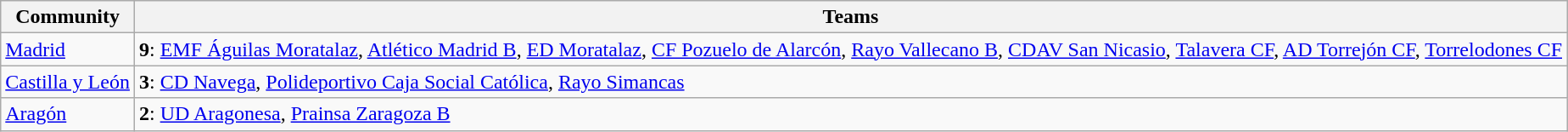<table class="wikitable">
<tr>
<th>Community</th>
<th>Teams</th>
</tr>
<tr>
<td> <a href='#'>Madrid</a></td>
<td><strong>9</strong>: <a href='#'>EMF Águilas Moratalaz</a>, <a href='#'>Atlético Madrid B</a>, <a href='#'>ED Moratalaz</a>, <a href='#'>CF Pozuelo de Alarcón</a>, <a href='#'>Rayo Vallecano B</a>, <a href='#'>CDAV San Nicasio</a>, <a href='#'>Talavera CF</a>, <a href='#'>AD Torrejón CF</a>, <a href='#'>Torrelodones CF</a></td>
</tr>
<tr>
<td> <a href='#'>Castilla y León</a></td>
<td><strong>3</strong>: <a href='#'>CD Navega</a>, <a href='#'>Polideportivo Caja Social Católica</a>, <a href='#'>Rayo Simancas</a></td>
</tr>
<tr>
<td> <a href='#'>Aragón</a></td>
<td><strong>2</strong>: <a href='#'>UD Aragonesa</a>, <a href='#'>Prainsa Zaragoza B</a></td>
</tr>
</table>
